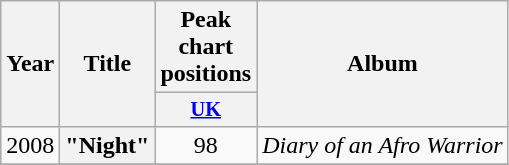<table class="wikitable plainrowheaders" style="text-align:center;">
<tr>
<th scope="col" rowspan="2">Year</th>
<th scope="col" rowspan="2">Title</th>
<th scope="col" colspan="1">Peak chart positions</th>
<th scope="col" rowspan="2">Album</th>
</tr>
<tr>
<th scope="col" style="width:3em;font-size:85%;"><a href='#'>UK</a><br></th>
</tr>
<tr>
<td>2008</td>
<th scope="row">"Night"</th>
<td>98</td>
<td><em>Diary of an Afro Warrior</em></td>
</tr>
<tr>
</tr>
</table>
